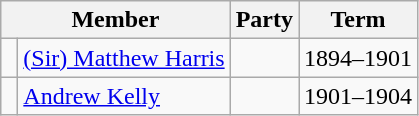<table class="wikitable">
<tr>
<th colspan="2">Member</th>
<th>Party</th>
<th>Term</th>
</tr>
<tr>
<td> </td>
<td><a href='#'>(Sir) Matthew Harris</a></td>
<td></td>
<td>1894–1901</td>
</tr>
<tr>
<td> </td>
<td><a href='#'>Andrew Kelly</a></td>
<td></td>
<td>1901–1904</td>
</tr>
</table>
